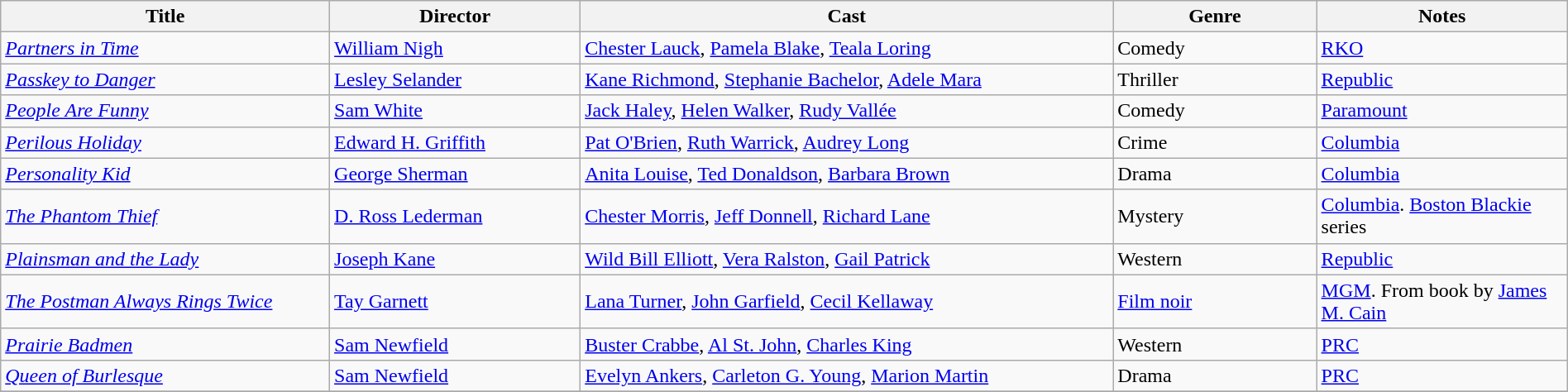<table class="wikitable" style="width:100%;">
<tr>
<th style="width:21%;">Title</th>
<th style="width:16%;">Director</th>
<th style="width:34%;">Cast</th>
<th style="width:13%;">Genre</th>
<th style="width:16%;">Notes</th>
</tr>
<tr>
<td><em><a href='#'>Partners in Time</a></em></td>
<td><a href='#'>William Nigh</a></td>
<td><a href='#'>Chester Lauck</a>, <a href='#'>Pamela Blake</a>, <a href='#'>Teala Loring</a></td>
<td>Comedy</td>
<td><a href='#'>RKO</a></td>
</tr>
<tr>
<td><em><a href='#'>Passkey to Danger</a></em></td>
<td><a href='#'>Lesley Selander</a></td>
<td><a href='#'>Kane Richmond</a>, <a href='#'>Stephanie Bachelor</a>, <a href='#'>Adele Mara</a></td>
<td>Thriller</td>
<td><a href='#'>Republic</a></td>
</tr>
<tr>
<td><em><a href='#'>People Are Funny</a></em></td>
<td><a href='#'>Sam White</a></td>
<td><a href='#'>Jack Haley</a>, <a href='#'>Helen Walker</a>, <a href='#'>Rudy Vallée</a></td>
<td>Comedy</td>
<td><a href='#'>Paramount</a></td>
</tr>
<tr>
<td><em><a href='#'>Perilous Holiday</a></em></td>
<td><a href='#'>Edward H. Griffith</a></td>
<td><a href='#'>Pat O'Brien</a>, <a href='#'>Ruth Warrick</a>, <a href='#'>Audrey Long</a></td>
<td>Crime</td>
<td><a href='#'>Columbia</a></td>
</tr>
<tr>
<td><em><a href='#'>Personality Kid</a></em></td>
<td><a href='#'>George Sherman</a></td>
<td><a href='#'>Anita Louise</a>, <a href='#'>Ted Donaldson</a>, <a href='#'>Barbara Brown</a></td>
<td>Drama</td>
<td><a href='#'>Columbia</a></td>
</tr>
<tr>
<td><em><a href='#'>The Phantom Thief</a></em></td>
<td><a href='#'>D. Ross Lederman</a></td>
<td><a href='#'>Chester Morris</a>, <a href='#'>Jeff Donnell</a>, <a href='#'>Richard Lane</a></td>
<td>Mystery</td>
<td><a href='#'>Columbia</a>. <a href='#'>Boston Blackie</a> series</td>
</tr>
<tr>
<td><em><a href='#'>Plainsman and the Lady</a></em></td>
<td><a href='#'>Joseph Kane</a></td>
<td><a href='#'>Wild Bill Elliott</a>, <a href='#'>Vera Ralston</a>, <a href='#'>Gail Patrick</a></td>
<td>Western</td>
<td><a href='#'>Republic</a></td>
</tr>
<tr>
<td><em><a href='#'>The Postman Always Rings Twice</a></em></td>
<td><a href='#'>Tay Garnett</a></td>
<td><a href='#'>Lana Turner</a>, <a href='#'>John Garfield</a>, <a href='#'>Cecil Kellaway</a></td>
<td><a href='#'>Film noir</a></td>
<td><a href='#'>MGM</a>. From book by <a href='#'>James M. Cain</a></td>
</tr>
<tr>
<td><em><a href='#'>Prairie Badmen</a></em></td>
<td><a href='#'>Sam Newfield</a></td>
<td><a href='#'>Buster Crabbe</a>, <a href='#'>Al St. John</a>, <a href='#'>Charles King</a></td>
<td>Western</td>
<td><a href='#'>PRC</a></td>
</tr>
<tr>
<td><em><a href='#'>Queen of Burlesque</a></em></td>
<td><a href='#'>Sam Newfield</a></td>
<td><a href='#'>Evelyn Ankers</a>, <a href='#'>Carleton G. Young</a>, <a href='#'>Marion Martin</a></td>
<td>Drama</td>
<td><a href='#'>PRC</a></td>
</tr>
<tr>
</tr>
</table>
